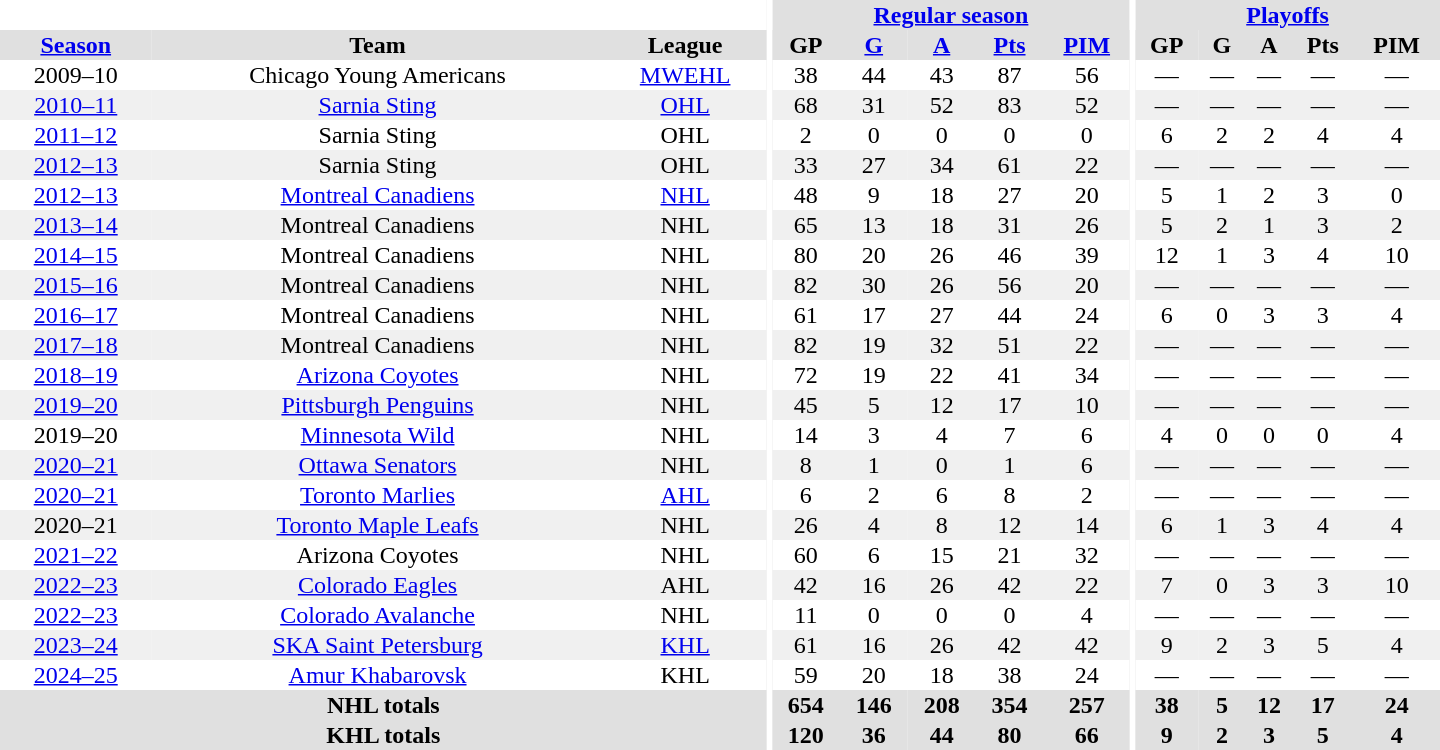<table border="0" cellpadding="1" cellspacing="0" style="text-align:center; width:60em">
<tr bgcolor="#e0e0e0">
<th colspan="3" bgcolor="#ffffff"></th>
<th rowspan="99" bgcolor="#ffffff"></th>
<th colspan="5"><a href='#'>Regular season</a></th>
<th rowspan="99" bgcolor="#ffffff"></th>
<th colspan="5"><a href='#'>Playoffs</a></th>
</tr>
<tr bgcolor="#e0e0e0">
<th><a href='#'>Season</a></th>
<th>Team</th>
<th>League</th>
<th>GP</th>
<th><a href='#'>G</a></th>
<th><a href='#'>A</a></th>
<th><a href='#'>Pts</a></th>
<th><a href='#'>PIM</a></th>
<th>GP</th>
<th>G</th>
<th>A</th>
<th>Pts</th>
<th>PIM</th>
</tr>
<tr>
<td>2009–10</td>
<td>Chicago Young Americans</td>
<td><a href='#'>MWEHL</a></td>
<td>38</td>
<td>44</td>
<td>43</td>
<td>87</td>
<td>56</td>
<td>—</td>
<td>—</td>
<td>—</td>
<td>—</td>
<td>—</td>
</tr>
<tr bgcolor="#f0f0f0">
<td><a href='#'>2010–11</a></td>
<td><a href='#'>Sarnia Sting</a></td>
<td><a href='#'>OHL</a></td>
<td>68</td>
<td>31</td>
<td>52</td>
<td>83</td>
<td>52</td>
<td>—</td>
<td>—</td>
<td>—</td>
<td>—</td>
<td>—</td>
</tr>
<tr>
<td><a href='#'>2011–12</a></td>
<td>Sarnia Sting</td>
<td>OHL</td>
<td>2</td>
<td>0</td>
<td>0</td>
<td>0</td>
<td>0</td>
<td>6</td>
<td>2</td>
<td>2</td>
<td>4</td>
<td>4</td>
</tr>
<tr bgcolor="#f0f0f0">
<td><a href='#'>2012–13</a></td>
<td>Sarnia Sting</td>
<td>OHL</td>
<td>33</td>
<td>27</td>
<td>34</td>
<td>61</td>
<td>22</td>
<td>—</td>
<td>—</td>
<td>—</td>
<td>—</td>
<td>—</td>
</tr>
<tr>
<td><a href='#'>2012–13</a></td>
<td><a href='#'>Montreal Canadiens</a></td>
<td><a href='#'>NHL</a></td>
<td>48</td>
<td>9</td>
<td>18</td>
<td>27</td>
<td>20</td>
<td>5</td>
<td>1</td>
<td>2</td>
<td>3</td>
<td>0</td>
</tr>
<tr bgcolor="#f0f0f0">
<td><a href='#'>2013–14</a></td>
<td>Montreal Canadiens</td>
<td>NHL</td>
<td>65</td>
<td>13</td>
<td>18</td>
<td>31</td>
<td>26</td>
<td>5</td>
<td>2</td>
<td>1</td>
<td>3</td>
<td>2</td>
</tr>
<tr>
<td><a href='#'>2014–15</a></td>
<td>Montreal Canadiens</td>
<td>NHL</td>
<td>80</td>
<td>20</td>
<td>26</td>
<td>46</td>
<td>39</td>
<td>12</td>
<td>1</td>
<td>3</td>
<td>4</td>
<td>10</td>
</tr>
<tr bgcolor="#f0f0f0">
<td><a href='#'>2015–16</a></td>
<td>Montreal Canadiens</td>
<td>NHL</td>
<td>82</td>
<td>30</td>
<td>26</td>
<td>56</td>
<td>20</td>
<td>—</td>
<td>—</td>
<td>—</td>
<td>—</td>
<td>—</td>
</tr>
<tr>
<td><a href='#'>2016–17</a></td>
<td>Montreal Canadiens</td>
<td>NHL</td>
<td>61</td>
<td>17</td>
<td>27</td>
<td>44</td>
<td>24</td>
<td>6</td>
<td>0</td>
<td>3</td>
<td>3</td>
<td>4</td>
</tr>
<tr bgcolor="#f0f0f0">
<td><a href='#'>2017–18</a></td>
<td>Montreal Canadiens</td>
<td>NHL</td>
<td>82</td>
<td>19</td>
<td>32</td>
<td>51</td>
<td>22</td>
<td>—</td>
<td>—</td>
<td>—</td>
<td>—</td>
<td>—</td>
</tr>
<tr>
<td><a href='#'>2018–19</a></td>
<td><a href='#'>Arizona Coyotes</a></td>
<td>NHL</td>
<td>72</td>
<td>19</td>
<td>22</td>
<td>41</td>
<td>34</td>
<td>—</td>
<td>—</td>
<td>—</td>
<td>—</td>
<td>—</td>
</tr>
<tr bgcolor="#f0f0f0">
<td><a href='#'>2019–20</a></td>
<td><a href='#'>Pittsburgh Penguins</a></td>
<td>NHL</td>
<td>45</td>
<td>5</td>
<td>12</td>
<td>17</td>
<td>10</td>
<td>—</td>
<td>—</td>
<td>—</td>
<td>—</td>
<td>—</td>
</tr>
<tr>
<td>2019–20</td>
<td><a href='#'>Minnesota Wild</a></td>
<td>NHL</td>
<td>14</td>
<td>3</td>
<td>4</td>
<td>7</td>
<td>6</td>
<td>4</td>
<td>0</td>
<td>0</td>
<td>0</td>
<td>4</td>
</tr>
<tr bgcolor="#f0f0f0">
<td><a href='#'>2020–21</a></td>
<td><a href='#'>Ottawa Senators</a></td>
<td>NHL</td>
<td>8</td>
<td>1</td>
<td>0</td>
<td>1</td>
<td>6</td>
<td>—</td>
<td>—</td>
<td>—</td>
<td>—</td>
<td>—</td>
</tr>
<tr>
<td><a href='#'>2020–21</a></td>
<td><a href='#'>Toronto Marlies</a></td>
<td><a href='#'>AHL</a></td>
<td>6</td>
<td>2</td>
<td>6</td>
<td>8</td>
<td>2</td>
<td>—</td>
<td>—</td>
<td>—</td>
<td>—</td>
<td>—</td>
</tr>
<tr bgcolor="#f0f0f0">
<td>2020–21</td>
<td><a href='#'>Toronto Maple Leafs</a></td>
<td>NHL</td>
<td>26</td>
<td>4</td>
<td>8</td>
<td>12</td>
<td>14</td>
<td>6</td>
<td>1</td>
<td>3</td>
<td>4</td>
<td>4</td>
</tr>
<tr>
<td><a href='#'>2021–22</a></td>
<td>Arizona Coyotes</td>
<td>NHL</td>
<td>60</td>
<td>6</td>
<td>15</td>
<td>21</td>
<td>32</td>
<td>—</td>
<td>—</td>
<td>—</td>
<td>—</td>
<td>—</td>
</tr>
<tr bgcolor="#f0f0f0">
<td><a href='#'>2022–23</a></td>
<td><a href='#'>Colorado Eagles</a></td>
<td>AHL</td>
<td>42</td>
<td>16</td>
<td>26</td>
<td>42</td>
<td>22</td>
<td>7</td>
<td>0</td>
<td>3</td>
<td>3</td>
<td>10</td>
</tr>
<tr>
<td><a href='#'>2022–23</a></td>
<td><a href='#'>Colorado Avalanche</a></td>
<td>NHL</td>
<td>11</td>
<td>0</td>
<td>0</td>
<td>0</td>
<td>4</td>
<td>—</td>
<td>—</td>
<td>—</td>
<td>—</td>
<td>—</td>
</tr>
<tr bgcolor="#f0f0f0">
<td><a href='#'>2023–24</a></td>
<td><a href='#'>SKA Saint Petersburg</a></td>
<td><a href='#'>KHL</a></td>
<td>61</td>
<td>16</td>
<td>26</td>
<td>42</td>
<td>42</td>
<td>9</td>
<td>2</td>
<td>3</td>
<td>5</td>
<td>4</td>
</tr>
<tr>
<td><a href='#'>2024–25</a></td>
<td><a href='#'>Amur Khabarovsk</a></td>
<td>KHL</td>
<td>59</td>
<td>20</td>
<td>18</td>
<td>38</td>
<td>24</td>
<td>—</td>
<td>—</td>
<td>—</td>
<td>—</td>
<td>—</td>
</tr>
<tr bgcolor="#e0e0e0">
<th colspan="3">NHL totals</th>
<th>654</th>
<th>146</th>
<th>208</th>
<th>354</th>
<th>257</th>
<th>38</th>
<th>5</th>
<th>12</th>
<th>17</th>
<th>24</th>
</tr>
<tr bgcolor="#e0e0e0">
<th colspan="3">KHL totals</th>
<th>120</th>
<th>36</th>
<th>44</th>
<th>80</th>
<th>66</th>
<th>9</th>
<th>2</th>
<th>3</th>
<th>5</th>
<th>4</th>
</tr>
</table>
